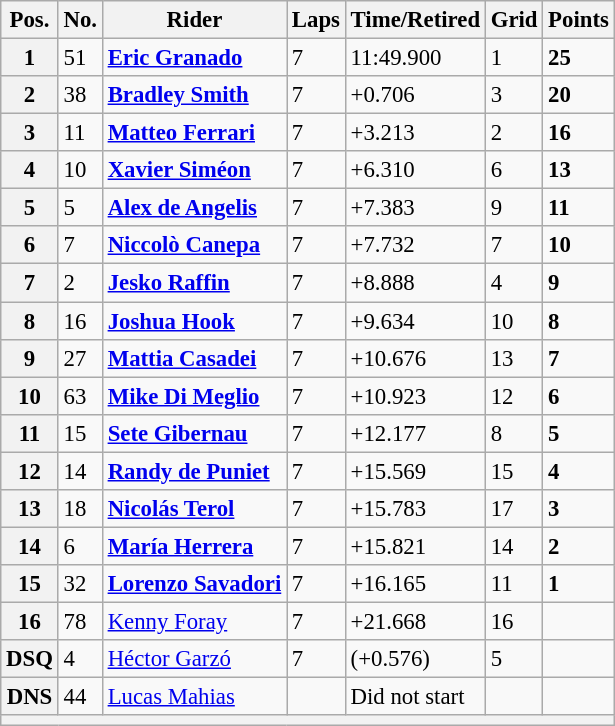<table class="wikitable" style="font-size: 95%;">
<tr>
<th>Pos.</th>
<th>No.</th>
<th>Rider</th>
<th>Laps</th>
<th>Time/Retired</th>
<th>Grid</th>
<th>Points</th>
</tr>
<tr>
<th>1</th>
<td>51</td>
<td> <strong><a href='#'>Eric Granado</a></strong></td>
<td>7</td>
<td>11:49.900</td>
<td>1</td>
<td><strong>25</strong></td>
</tr>
<tr>
<th>2</th>
<td>38</td>
<td> <strong><a href='#'>Bradley Smith</a></strong></td>
<td>7</td>
<td>+0.706</td>
<td>3</td>
<td><strong>20</strong></td>
</tr>
<tr>
<th>3</th>
<td>11</td>
<td> <strong><a href='#'>Matteo Ferrari</a></strong></td>
<td>7</td>
<td>+3.213</td>
<td>2</td>
<td><strong>16</strong></td>
</tr>
<tr>
<th>4</th>
<td>10</td>
<td> <strong><a href='#'>Xavier Siméon</a></strong></td>
<td>7</td>
<td>+6.310</td>
<td>6</td>
<td><strong>13</strong></td>
</tr>
<tr>
<th>5</th>
<td>5</td>
<td> <strong><a href='#'>Alex de Angelis</a></strong></td>
<td>7</td>
<td>+7.383</td>
<td>9</td>
<td><strong>11</strong></td>
</tr>
<tr>
<th>6</th>
<td>7</td>
<td> <strong><a href='#'>Niccolò Canepa</a></strong></td>
<td>7</td>
<td>+7.732</td>
<td>7</td>
<td><strong>10</strong></td>
</tr>
<tr>
<th>7</th>
<td>2</td>
<td> <strong><a href='#'>Jesko Raffin</a></strong></td>
<td>7</td>
<td>+8.888</td>
<td>4</td>
<td><strong>9</strong></td>
</tr>
<tr>
<th>8</th>
<td>16</td>
<td> <strong><a href='#'>Joshua Hook</a></strong></td>
<td>7</td>
<td>+9.634</td>
<td>10</td>
<td><strong>8</strong></td>
</tr>
<tr>
<th>9</th>
<td>27</td>
<td> <strong><a href='#'>Mattia Casadei</a></strong></td>
<td>7</td>
<td>+10.676</td>
<td>13</td>
<td><strong>7</strong></td>
</tr>
<tr>
<th>10</th>
<td>63</td>
<td> <strong><a href='#'>Mike Di Meglio</a></strong></td>
<td>7</td>
<td>+10.923</td>
<td>12</td>
<td><strong>6</strong></td>
</tr>
<tr>
<th>11</th>
<td>15</td>
<td> <strong><a href='#'>Sete Gibernau</a></strong></td>
<td>7</td>
<td>+12.177</td>
<td>8</td>
<td><strong>5</strong></td>
</tr>
<tr>
<th>12</th>
<td>14</td>
<td> <strong><a href='#'>Randy de Puniet</a></strong></td>
<td>7</td>
<td>+15.569</td>
<td>15</td>
<td><strong>4</strong></td>
</tr>
<tr>
<th>13</th>
<td>18</td>
<td> <strong><a href='#'>Nicolás Terol</a></strong></td>
<td>7</td>
<td>+15.783</td>
<td>17</td>
<td><strong>3</strong></td>
</tr>
<tr>
<th>14</th>
<td>6</td>
<td> <strong><a href='#'>María Herrera</a></strong></td>
<td>7</td>
<td>+15.821</td>
<td>14</td>
<td><strong>2</strong></td>
</tr>
<tr>
<th>15</th>
<td>32</td>
<td> <strong><a href='#'>Lorenzo Savadori</a></strong></td>
<td>7</td>
<td>+16.165</td>
<td>11</td>
<td><strong>1</strong></td>
</tr>
<tr>
<th>16</th>
<td>78</td>
<td> <a href='#'>Kenny Foray</a></td>
<td>7</td>
<td>+21.668</td>
<td>16</td>
<td></td>
</tr>
<tr>
<th>DSQ</th>
<td>4</td>
<td> <a href='#'>Héctor Garzó</a></td>
<td>7</td>
<td>(+0.576)</td>
<td>5</td>
<td></td>
</tr>
<tr>
<th>DNS</th>
<td>44</td>
<td> <a href='#'>Lucas Mahias</a></td>
<td></td>
<td>Did not start</td>
<td></td>
<td></td>
</tr>
<tr>
<th colspan=7></th>
</tr>
</table>
